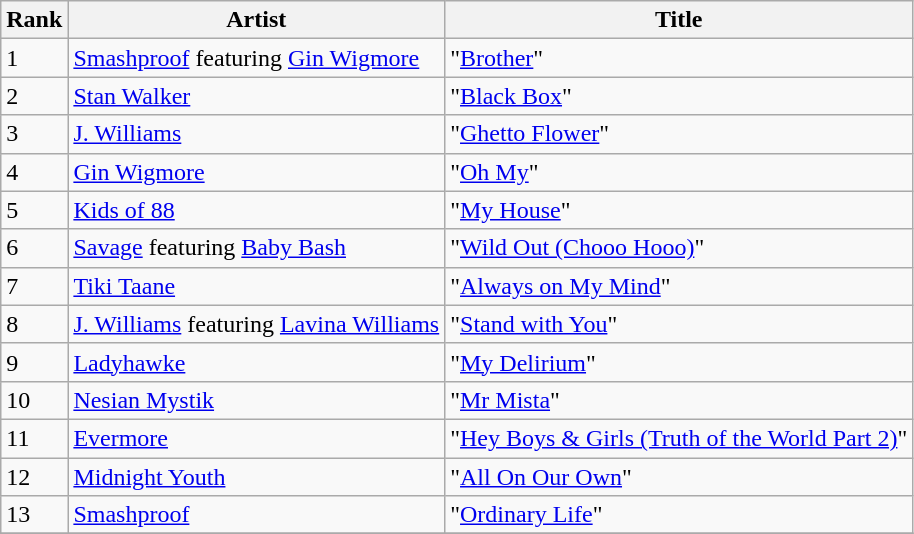<table class="wikitable sortable">
<tr>
<th>Rank</th>
<th>Artist</th>
<th>Title</th>
</tr>
<tr>
<td>1</td>
<td><a href='#'>Smashproof</a> featuring <a href='#'>Gin Wigmore</a></td>
<td>"<a href='#'>Brother</a>"</td>
</tr>
<tr>
<td>2</td>
<td><a href='#'>Stan Walker</a></td>
<td>"<a href='#'>Black Box</a>"</td>
</tr>
<tr>
<td>3</td>
<td><a href='#'>J. Williams</a></td>
<td>"<a href='#'>Ghetto Flower</a>"</td>
</tr>
<tr>
<td>4</td>
<td><a href='#'>Gin Wigmore</a></td>
<td>"<a href='#'>Oh My</a>"</td>
</tr>
<tr>
<td>5</td>
<td><a href='#'>Kids of 88</a></td>
<td>"<a href='#'>My House</a>"</td>
</tr>
<tr>
<td>6</td>
<td><a href='#'>Savage</a> featuring <a href='#'>Baby Bash</a></td>
<td>"<a href='#'>Wild Out (Chooo Hooo)</a>"</td>
</tr>
<tr>
<td>7</td>
<td><a href='#'>Tiki Taane</a></td>
<td>"<a href='#'>Always on My Mind</a>"</td>
</tr>
<tr>
<td>8</td>
<td><a href='#'>J. Williams</a> featuring <a href='#'>Lavina Williams</a></td>
<td>"<a href='#'>Stand with You</a>"</td>
</tr>
<tr>
<td>9</td>
<td><a href='#'>Ladyhawke</a></td>
<td>"<a href='#'>My Delirium</a>"</td>
</tr>
<tr>
<td>10</td>
<td><a href='#'>Nesian Mystik</a></td>
<td>"<a href='#'>Mr Mista</a>"</td>
</tr>
<tr>
<td>11</td>
<td><a href='#'>Evermore</a></td>
<td>"<a href='#'>Hey Boys & Girls (Truth of the World Part 2)</a>"</td>
</tr>
<tr>
<td>12</td>
<td><a href='#'>Midnight Youth</a></td>
<td>"<a href='#'>All On Our Own</a>"</td>
</tr>
<tr>
<td>13</td>
<td><a href='#'>Smashproof</a></td>
<td>"<a href='#'>Ordinary Life</a>"</td>
</tr>
<tr>
</tr>
</table>
